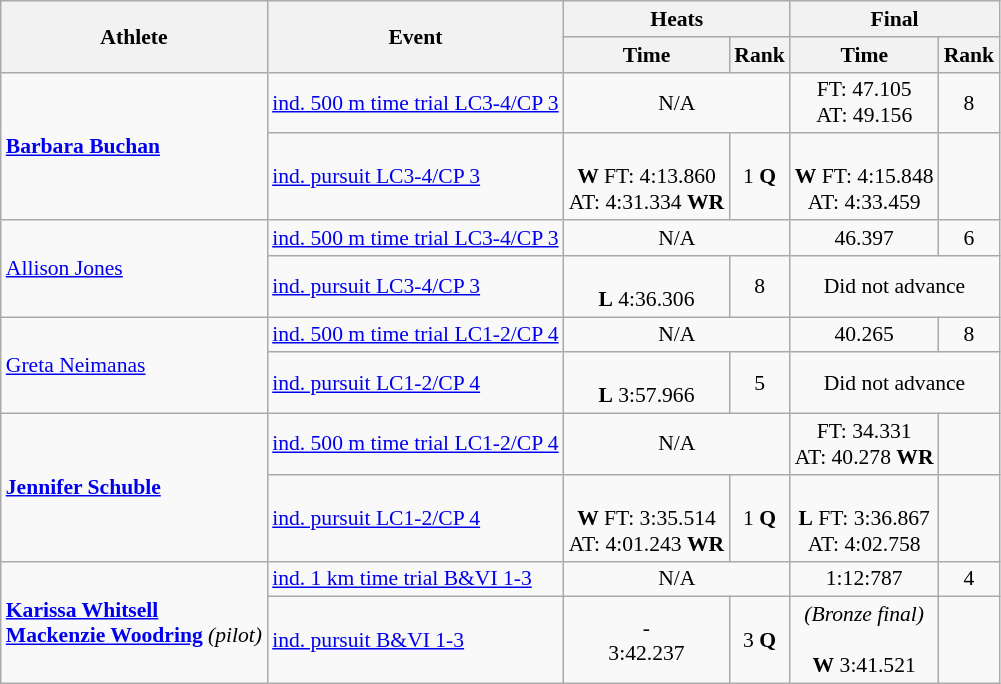<table class=wikitable style="font-size:90%">
<tr>
<th rowspan="2">Athlete</th>
<th rowspan="2">Event</th>
<th colspan="2">Heats</th>
<th colspan="2">Final</th>
</tr>
<tr>
<th>Time</th>
<th>Rank</th>
<th>Time</th>
<th>Rank</th>
</tr>
<tr>
<td rowspan="2"><strong><a href='#'>Barbara Buchan</a></strong></td>
<td><a href='#'>ind. 500 m time trial LC3-4/CP 3</a></td>
<td align="center" colspan="2">N/A</td>
<td align="center">FT: 47.105<br>AT: 49.156</td>
<td align="center">8</td>
</tr>
<tr>
<td><a href='#'>ind. pursuit LC3-4/CP 3</a></td>
<td align="center"><br><strong>W</strong> FT: 4:13.860<br>AT: 4:31.334 <strong>WR</strong></td>
<td align="center">1 <strong>Q</strong></td>
<td align="center"><br><strong>W</strong> FT: 4:15.848<br>AT: 4:33.459</td>
<td align="center"></td>
</tr>
<tr>
<td rowspan="2"><a href='#'>Allison Jones</a></td>
<td><a href='#'>ind. 500 m time trial LC3-4/CP 3</a></td>
<td align="center" colspan="2">N/A</td>
<td align="center">46.397</td>
<td align="center">6</td>
</tr>
<tr>
<td><a href='#'>ind. pursuit LC3-4/CP 3</a></td>
<td align="center"><br><strong>L</strong> 4:36.306</td>
<td align="center">8</td>
<td align="center" colspan="2">Did not advance</td>
</tr>
<tr>
<td rowspan="2"><a href='#'>Greta Neimanas</a></td>
<td><a href='#'>ind. 500 m time trial LC1-2/CP 4</a></td>
<td align="center" colspan="2">N/A</td>
<td align="center">40.265</td>
<td align="center">8</td>
</tr>
<tr>
<td><a href='#'>ind. pursuit LC1-2/CP 4</a></td>
<td align="center"><br><strong>L</strong> 3:57.966</td>
<td align="center">5</td>
<td align="center" colspan="2">Did not advance</td>
</tr>
<tr>
<td rowspan="2"><strong><a href='#'>Jennifer Schuble</a></strong></td>
<td><a href='#'>ind. 500 m time trial LC1-2/CP 4</a></td>
<td align="center" colspan="2">N/A</td>
<td align="center">FT: 34.331<br>AT: 40.278 <strong>WR</strong></td>
<td align="center"></td>
</tr>
<tr>
<td><a href='#'>ind. pursuit LC1-2/CP 4</a></td>
<td align="center"><br><strong>W</strong> FT: 3:35.514<br>AT: 4:01.243 <strong>WR</strong></td>
<td align="center">1 <strong>Q</strong></td>
<td align="center"><br><strong>L</strong> FT: 3:36.867<br>AT: 4:02.758</td>
<td align="center"></td>
</tr>
<tr>
<td rowspan="2"><strong><a href='#'>Karissa Whitsell</a><br><a href='#'>Mackenzie Woodring</a></strong> <em>(pilot)</em></td>
<td><a href='#'>ind. 1 km time trial B&VI 1-3</a></td>
<td align="center" colspan="2">N/A</td>
<td align="center">1:12:787</td>
<td align="center">4</td>
</tr>
<tr>
<td><a href='#'>ind. pursuit B&VI 1-3</a></td>
<td align="center">-<br> 3:42.237</td>
<td align="center">3 <strong>Q</strong></td>
<td align="center"><em>(Bronze final)</em><br><br><strong>W</strong> 3:41.521</td>
<td align="center"></td>
</tr>
</table>
